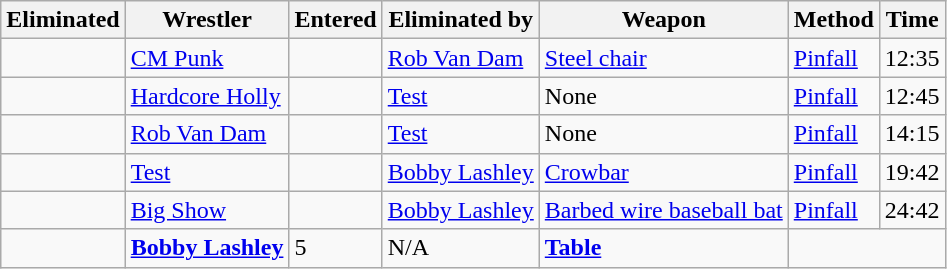<table class="wikitable sortable">
<tr>
<th>Eliminated</th>
<th>Wrestler</th>
<th>Entered</th>
<th>Eliminated by</th>
<th><strong>Weapon</strong></th>
<th>Method</th>
<th>Time</th>
</tr>
<tr>
<td></td>
<td><a href='#'>CM Punk</a></td>
<td></td>
<td><a href='#'>Rob Van Dam</a></td>
<td><a href='#'>Steel chair</a></td>
<td><a href='#'>Pinfall</a></td>
<td>12:35</td>
</tr>
<tr>
<td></td>
<td><a href='#'>Hardcore Holly</a></td>
<td></td>
<td><a href='#'>Test</a></td>
<td>None</td>
<td><a href='#'>Pinfall</a></td>
<td>12:45</td>
</tr>
<tr>
<td></td>
<td><a href='#'>Rob Van Dam</a></td>
<td></td>
<td><a href='#'>Test</a></td>
<td>None</td>
<td><a href='#'>Pinfall</a></td>
<td>14:15</td>
</tr>
<tr>
<td></td>
<td><a href='#'>Test</a></td>
<td></td>
<td><a href='#'>Bobby Lashley</a></td>
<td><a href='#'>Crowbar</a></td>
<td><a href='#'>Pinfall</a></td>
<td>19:42</td>
</tr>
<tr>
<td></td>
<td><a href='#'>Big Show</a></td>
<td></td>
<td><a href='#'>Bobby Lashley</a></td>
<td><a href='#'>Barbed wire baseball bat</a></td>
<td><a href='#'>Pinfall</a></td>
<td>24:42</td>
</tr>
<tr>
<td></td>
<td><strong><a href='#'>Bobby Lashley</a></strong></td>
<td>5</td>
<td>N/A</td>
<td><strong><a href='#'>Table</a></strong></td>
<td colspan="2"></td>
</tr>
</table>
